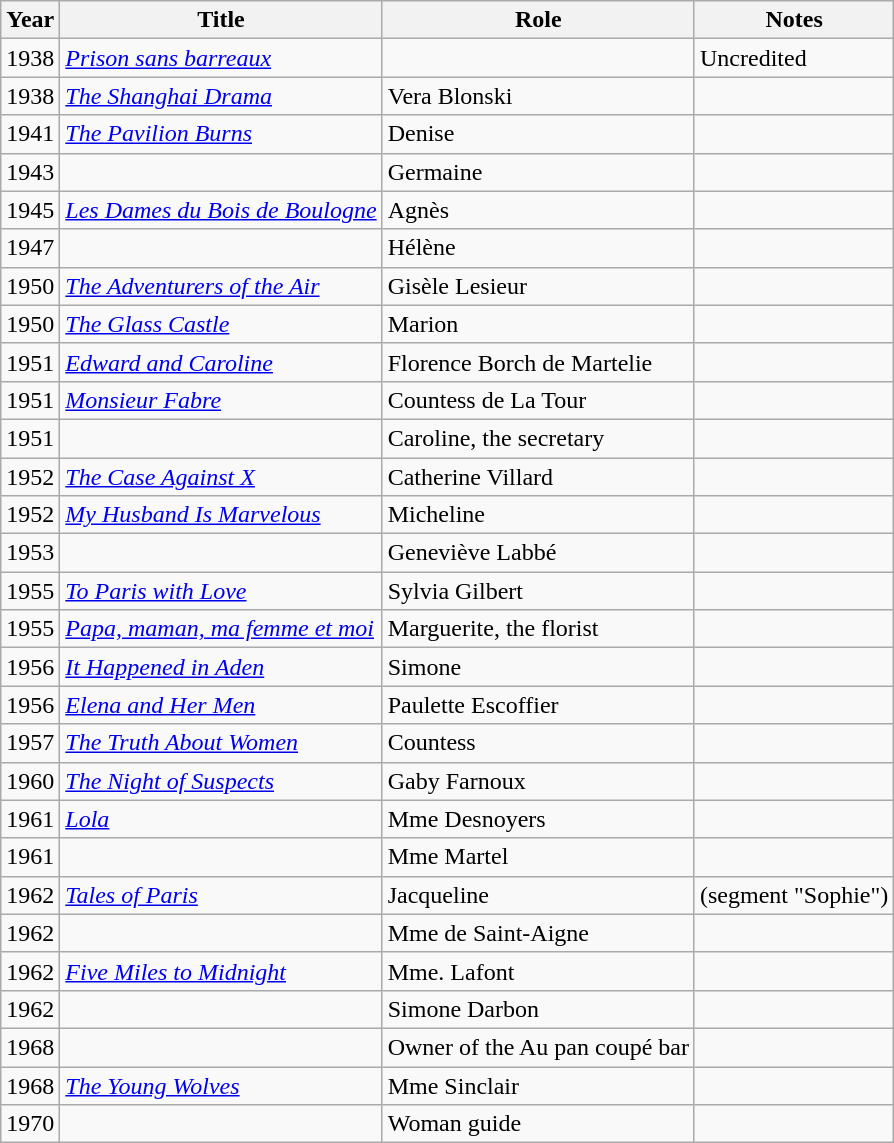<table class="wikitable">
<tr>
<th>Year</th>
<th>Title</th>
<th>Role</th>
<th>Notes</th>
</tr>
<tr>
<td>1938</td>
<td><em><a href='#'>Prison sans barreaux</a></em></td>
<td></td>
<td>Uncredited</td>
</tr>
<tr>
<td>1938</td>
<td><em><a href='#'>The Shanghai Drama</a></em></td>
<td>Vera Blonski</td>
<td></td>
</tr>
<tr>
<td>1941</td>
<td><em><a href='#'>The Pavilion Burns</a></em></td>
<td>Denise</td>
<td></td>
</tr>
<tr>
<td>1943</td>
<td><em></em></td>
<td>Germaine</td>
<td></td>
</tr>
<tr>
<td>1945</td>
<td><em><a href='#'>Les Dames du Bois de Boulogne</a></em></td>
<td>Agnès</td>
<td></td>
</tr>
<tr>
<td>1947</td>
<td><em></em></td>
<td>Hélène</td>
<td></td>
</tr>
<tr>
<td>1950</td>
<td><em><a href='#'>The Adventurers of the Air</a></em></td>
<td>Gisèle Lesieur</td>
<td></td>
</tr>
<tr>
<td>1950</td>
<td><em><a href='#'>The Glass Castle</a></em></td>
<td>Marion</td>
<td></td>
</tr>
<tr>
<td>1951</td>
<td><em><a href='#'>Edward and Caroline</a></em></td>
<td>Florence Borch de Martelie</td>
<td></td>
</tr>
<tr>
<td>1951</td>
<td><em><a href='#'>Monsieur Fabre</a></em></td>
<td>Countess de La Tour</td>
<td></td>
</tr>
<tr>
<td>1951</td>
<td><em></em></td>
<td>Caroline, the secretary</td>
<td></td>
</tr>
<tr>
<td>1952</td>
<td><em><a href='#'>The Case Against X</a></em></td>
<td>Catherine Villard</td>
<td></td>
</tr>
<tr>
<td>1952</td>
<td><em><a href='#'>My Husband Is Marvelous</a></em></td>
<td>Micheline</td>
<td></td>
</tr>
<tr>
<td>1953</td>
<td><em></em></td>
<td>Geneviève Labbé</td>
<td></td>
</tr>
<tr>
<td>1955</td>
<td><em><a href='#'>To Paris with Love</a></em></td>
<td>Sylvia Gilbert</td>
<td></td>
</tr>
<tr>
<td>1955</td>
<td><em><a href='#'>Papa, maman, ma femme et moi</a></em></td>
<td>Marguerite, the florist</td>
<td></td>
</tr>
<tr>
<td>1956</td>
<td><em><a href='#'>It Happened in Aden</a></em></td>
<td>Simone</td>
<td></td>
</tr>
<tr>
<td>1956</td>
<td><em><a href='#'>Elena and Her Men</a></em></td>
<td>Paulette Escoffier</td>
<td></td>
</tr>
<tr>
<td>1957</td>
<td><em><a href='#'>The Truth About Women</a></em></td>
<td>Countess</td>
<td></td>
</tr>
<tr>
<td>1960</td>
<td><em><a href='#'>The Night of Suspects</a></em></td>
<td>Gaby Farnoux</td>
<td></td>
</tr>
<tr>
<td>1961</td>
<td><em><a href='#'>Lola</a></em></td>
<td>Mme Desnoyers</td>
<td></td>
</tr>
<tr>
<td>1961</td>
<td><em></em></td>
<td>Mme Martel</td>
<td></td>
</tr>
<tr>
<td>1962</td>
<td><em><a href='#'>Tales of Paris</a></em></td>
<td>Jacqueline</td>
<td>(segment "Sophie")</td>
</tr>
<tr>
<td>1962</td>
<td><em></em></td>
<td>Mme de Saint-Aigne</td>
<td></td>
</tr>
<tr>
<td>1962</td>
<td><em><a href='#'>Five Miles to Midnight</a></em></td>
<td>Mme. Lafont</td>
<td></td>
</tr>
<tr>
<td>1962</td>
<td><em></em></td>
<td>Simone Darbon</td>
<td></td>
</tr>
<tr>
<td>1968</td>
<td><em></em></td>
<td>Owner of the Au pan coupé bar</td>
<td></td>
</tr>
<tr>
<td>1968</td>
<td><em><a href='#'>The Young Wolves</a></em></td>
<td>Mme Sinclair</td>
<td></td>
</tr>
<tr>
<td>1970</td>
<td><em></em></td>
<td>Woman guide</td>
<td></td>
</tr>
</table>
